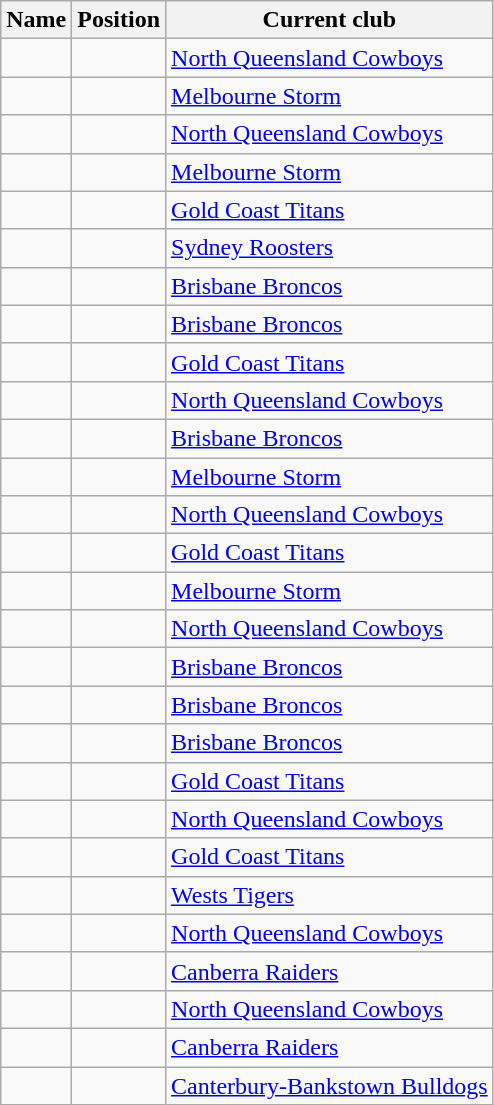<table class="wikitable sortable">
<tr>
<th>Name</th>
<th>Position</th>
<th>Current club</th>
</tr>
<tr>
<td></td>
<td></td>
<td> <a href='#'>North Queensland Cowboys</a></td>
</tr>
<tr>
<td></td>
<td></td>
<td> <a href='#'>Melbourne Storm</a></td>
</tr>
<tr>
<td></td>
<td></td>
<td> <a href='#'>North Queensland Cowboys</a></td>
</tr>
<tr>
<td></td>
<td></td>
<td> <a href='#'>Melbourne Storm</a></td>
</tr>
<tr>
<td></td>
<td></td>
<td> <a href='#'>Gold Coast Titans</a></td>
</tr>
<tr>
<td></td>
<td></td>
<td> <a href='#'>Sydney Roosters</a></td>
</tr>
<tr>
<td></td>
<td></td>
<td> <a href='#'>Brisbane Broncos</a></td>
</tr>
<tr>
<td></td>
<td></td>
<td> <a href='#'>Brisbane Broncos</a></td>
</tr>
<tr>
<td></td>
<td></td>
<td> <a href='#'>Gold Coast Titans</a></td>
</tr>
<tr>
<td></td>
<td></td>
<td> <a href='#'>North Queensland Cowboys</a></td>
</tr>
<tr>
<td></td>
<td></td>
<td> <a href='#'>Brisbane Broncos</a></td>
</tr>
<tr>
<td></td>
<td></td>
<td> <a href='#'>Melbourne Storm</a></td>
</tr>
<tr>
<td></td>
<td></td>
<td> <a href='#'>North Queensland Cowboys</a></td>
</tr>
<tr>
<td></td>
<td></td>
<td> <a href='#'>Gold Coast Titans</a></td>
</tr>
<tr>
<td></td>
<td></td>
<td> <a href='#'>Melbourne Storm</a></td>
</tr>
<tr>
<td></td>
<td></td>
<td> <a href='#'>North Queensland Cowboys</a></td>
</tr>
<tr>
<td></td>
<td></td>
<td> <a href='#'>Brisbane Broncos</a></td>
</tr>
<tr>
<td></td>
<td></td>
<td> <a href='#'>Brisbane Broncos</a></td>
</tr>
<tr>
<td></td>
<td></td>
<td> <a href='#'>Brisbane Broncos</a></td>
</tr>
<tr>
<td></td>
<td></td>
<td> <a href='#'>Gold Coast Titans</a></td>
</tr>
<tr>
<td></td>
<td></td>
<td> <a href='#'>North Queensland Cowboys</a></td>
</tr>
<tr>
<td></td>
<td></td>
<td> <a href='#'>Gold Coast Titans</a></td>
</tr>
<tr>
<td></td>
<td></td>
<td> <a href='#'>Wests Tigers</a></td>
</tr>
<tr>
<td></td>
<td></td>
<td> <a href='#'>North Queensland Cowboys</a></td>
</tr>
<tr>
<td></td>
<td></td>
<td> <a href='#'>Canberra Raiders</a></td>
</tr>
<tr>
<td></td>
<td></td>
<td> <a href='#'>North Queensland Cowboys</a></td>
</tr>
<tr>
<td></td>
<td></td>
<td> <a href='#'>Canberra Raiders</a></td>
</tr>
<tr>
<td></td>
<td></td>
<td> <a href='#'>Canterbury-Bankstown Bulldogs</a></td>
</tr>
</table>
